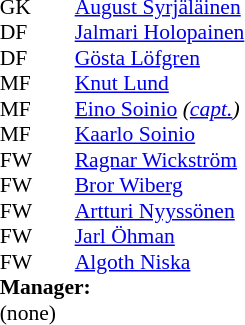<table style="font-size:90%; margin:0.2em auto;" cellspacing="0" cellpadding="0">
<tr>
<th width="25"></th>
<th width="25"></th>
</tr>
<tr>
<td>GK</td>
<td></td>
<td><a href='#'>August Syrjäläinen</a></td>
</tr>
<tr>
<td>DF</td>
<td></td>
<td><a href='#'>Jalmari Holopainen</a></td>
</tr>
<tr>
<td>DF</td>
<td></td>
<td><a href='#'>Gösta Löfgren</a></td>
</tr>
<tr>
<td>MF</td>
<td></td>
<td><a href='#'>Knut Lund</a></td>
</tr>
<tr>
<td>MF</td>
<td></td>
<td><a href='#'>Eino Soinio</a> <em>(<a href='#'>capt.</a>)</em></td>
</tr>
<tr>
<td>MF</td>
<td></td>
<td><a href='#'>Kaarlo Soinio</a></td>
</tr>
<tr>
<td>FW</td>
<td></td>
<td><a href='#'>Ragnar Wickström</a></td>
<td></td>
<td> </td>
</tr>
<tr>
<td>FW</td>
<td></td>
<td><a href='#'>Bror Wiberg</a></td>
</tr>
<tr>
<td>FW</td>
<td></td>
<td><a href='#'>Artturi Nyyssönen</a></td>
</tr>
<tr>
<td>FW</td>
<td></td>
<td><a href='#'>Jarl Öhman</a></td>
</tr>
<tr>
<td>FW</td>
<td></td>
<td><a href='#'>Algoth Niska</a></td>
</tr>
<tr>
<td colspan=3><strong>Manager:</strong></td>
</tr>
<tr>
<td colspan=4>(none)</td>
</tr>
</table>
